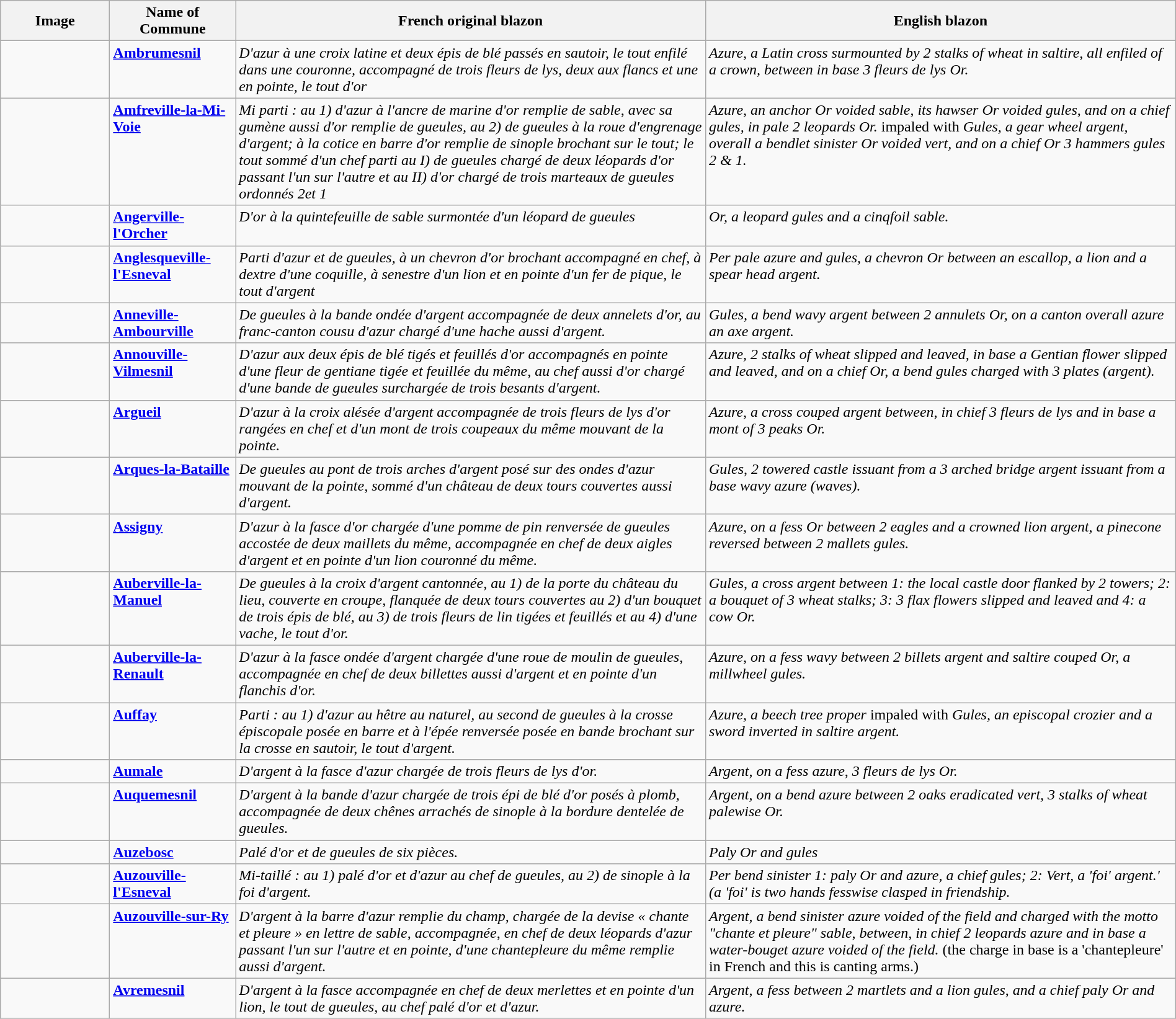<table class="wikitable" width="100%">
<tr>
<th width="110">Image</th>
<th>Name of Commune</th>
<th width="40%">French original blazon</th>
<th width="40%">English blazon</th>
</tr>
<tr valign=top>
<td align=center></td>
<td><strong><a href='#'>Ambrumesnil</a></strong></td>
<td><em>D'azur à une croix latine et deux épis de blé passés en sautoir, le tout enfilé dans une couronne, accompagné de trois fleurs de lys, deux aux flancs et une en pointe, le tout d'or</em> </td>
<td><em>Azure, a Latin cross surmounted by 2 stalks of wheat in saltire, all enfiled of a crown, between in base 3 fleurs de lys Or.</em></td>
</tr>
<tr valign=top>
<td align=center></td>
<td><strong><a href='#'>Amfreville-la-Mi-Voie</a></strong></td>
<td><em>Mi parti : au 1) d'azur à l'ancre de marine d'or remplie de sable, avec sa gumène aussi d'or remplie de gueules, au 2) de gueules à la roue d'engrenage d'argent; à la cotice en barre d'or remplie de sinople brochant sur le tout; le tout sommé d'un chef parti au I) de gueules chargé de deux léopards d'or passant l'un sur l'autre et au II) d'or chargé de trois marteaux de gueules ordonnés 2et 1</em></td>
<td><em>Azure, an anchor Or voided sable, its hawser Or voided gules, and on a chief gules, in pale 2 leopards Or.</em> impaled with <em>Gules, a gear wheel argent, overall a bendlet sinister Or voided vert, and on a chief Or 3 hammers gules 2 & 1.</em></td>
</tr>
<tr valign=top>
<td align=center></td>
<td><strong><a href='#'>Angerville-l'Orcher</a></strong></td>
<td><em>D'or à la quintefeuille de sable surmontée d'un léopard de gueules</em> </td>
<td><em>Or, a leopard gules and a cinqfoil sable.</em></td>
</tr>
<tr valign=top>
<td align=center></td>
<td><strong><a href='#'>Anglesqueville-l'Esneval</a></strong></td>
<td><em>Parti d'azur et de gueules, à un chevron d'or brochant accompagné en chef, à dextre d'une coquille, à senestre d'un lion et en pointe d'un fer de pique, le tout d'argent</em></td>
<td><em>Per pale azure and gules, a chevron Or between an escallop, a lion and a spear head argent.</em></td>
</tr>
<tr valign=top>
<td align=center></td>
<td><strong><a href='#'>Anneville-Ambourville</a></strong></td>
<td><em>De gueules à la bande ondée d'argent accompagnée de deux annelets d'or, au franc-canton cousu d'azur chargé d'une hache aussi d'argent.</em></td>
<td><em>Gules, a bend wavy argent between 2 annulets Or, on a canton overall azure an axe argent.</em></td>
</tr>
<tr valign=top>
<td align=center></td>
<td><strong><a href='#'>Annouville-Vilmesnil</a></strong></td>
<td><em>D'azur aux deux épis de blé tigés et feuillés d'or accompagnés en pointe d'une fleur de gentiane tigée et feuillée du même, au chef aussi d'or chargé d'une bande de gueules surchargée de trois besants d'argent.</em> </td>
<td><em>Azure, 2 stalks of wheat slipped and leaved, in base a Gentian flower slipped and leaved, and on a chief Or, a bend gules charged with 3 plates (argent).</em></td>
</tr>
<tr valign=top>
<td align=center></td>
<td><strong><a href='#'>Argueil</a></strong></td>
<td><em>D'azur à la croix alésée d'argent accompagnée de trois fleurs de lys d'or rangées en chef et d'un mont de trois coupeaux du même mouvant de la pointe.</em> </td>
<td><em>Azure, a cross couped argent between, in chief 3 fleurs de lys and in base a mont of 3 peaks Or.</em></td>
</tr>
<tr valign=top>
<td align=center></td>
<td><strong><a href='#'>Arques-la-Bataille</a></strong></td>
<td><em>De gueules au pont de trois arches d'argent posé sur des ondes d'azur mouvant de la pointe, sommé d'un château de deux tours couvertes aussi d'argent.</em> </td>
<td><em>Gules, 2 towered castle issuant from a 3 arched bridge argent issuant from a base wavy azure (waves).</em></td>
</tr>
<tr valign=top>
<td align=center></td>
<td><strong><a href='#'>Assigny</a></strong></td>
<td><em>D'azur à la fasce d'or chargée d'une pomme de pin renversée de gueules accostée de deux maillets du même, accompagnée en chef de deux aigles d'argent et en pointe d'un lion couronné du même.</em> </td>
<td><em>Azure, on a fess Or between 2 eagles and a crowned lion argent, a pinecone reversed between 2 mallets gules.</em></td>
</tr>
<tr valign=top>
<td align=center></td>
<td><strong><a href='#'>Auberville-la-Manuel</a></strong></td>
<td><em>De gueules à la croix d'argent cantonnée, au 1) de la porte du château du lieu, couverte en croupe, flanquée de deux tours couvertes au 2) d'un bouquet de trois épis de blé, au 3) de trois fleurs de lin tigées et feuillés et au 4) d'une vache, le tout d'or.</em> </td>
<td><em>Gules, a cross argent between 1: the local castle door flanked by 2 towers; 2: a bouquet of 3 wheat stalks; 3: 3 flax flowers slipped and leaved and 4: a cow Or.</em></td>
</tr>
<tr valign=top>
<td align=center></td>
<td><strong><a href='#'>Auberville-la-Renault</a></strong></td>
<td><em>D'azur à la fasce ondée d'argent chargée d'une roue de moulin de gueules, accompagnée en chef de deux billettes aussi d'argent et en pointe d'un flanchis d'or.</em> </td>
<td><em>Azure, on a fess wavy between 2 billets argent and saltire couped Or, a millwheel gules.</em></td>
</tr>
<tr valign=top>
<td align=center></td>
<td><strong><a href='#'>Auffay</a></strong></td>
<td><em>Parti : au 1) d'azur au hêtre au naturel, au second de gueules à la crosse épiscopale posée en barre et à l'épée renversée posée en bande brochant sur la crosse en sautoir, le tout d'argent.</em> </td>
<td><em>Azure, a beech tree proper</em> impaled with <em>Gules, an episcopal crozier and a sword inverted in saltire argent.</em></td>
</tr>
<tr valign=top>
<td align=center></td>
<td><strong><a href='#'>Aumale</a></strong></td>
<td><em>D'argent à la fasce d'azur chargée de trois fleurs de lys d'or.</em> </td>
<td><em>Argent, on a fess azure, 3 fleurs de lys Or.</em></td>
</tr>
<tr valign=top>
<td align=center></td>
<td><strong><a href='#'>Auquemesnil</a></strong></td>
<td><em>D'argent à la bande d'azur chargée de trois épi de blé d'or posés à plomb, accompagnée de deux chênes arrachés de sinople à la bordure dentelée de gueules.</em> </td>
<td><em>Argent, on a bend azure between 2 oaks eradicated vert, 3 stalks of wheat palewise Or.</em></td>
</tr>
<tr valign=top>
<td align=center></td>
<td><strong><a href='#'>Auzebosc</a></strong></td>
<td><em>Palé d'or et de gueules de six pièces.</em> </td>
<td><em>Paly Or and gules</em></td>
</tr>
<tr valign=top>
<td align=center></td>
<td><strong><a href='#'>Auzouville-l'Esneval</a></strong></td>
<td><em>Mi-taillé : au 1) palé d'or et d'azur au chef de gueules, au 2) de sinople à la foi d'argent.</em> </td>
<td><em>Per bend sinister 1: paly Or and azure, a chief gules; 2: Vert, a 'foi' argent.' (a 'foi' is two hands fesswise clasped in friendship.</em></td>
</tr>
<tr valign=top>
<td align=center></td>
<td><strong><a href='#'>Auzouville-sur-Ry</a></strong></td>
<td><em>D'argent à la barre d'azur remplie du champ, chargée de la devise « chante et pleure » en lettre de sable, accompagnée, en chef de deux léopards d'azur passant l'un sur l'autre et en pointe, d'une chantepleure du même remplie aussi d'argent.</em> </td>
<td><em>Argent, a bend sinister azure voided of the field and charged with the motto "chante et pleure" sable, between, in chief 2 leopards azure and in base a water-bouget azure voided of the field.</em> (the charge in base is a 'chantepleure' in French and this is canting arms.)</td>
</tr>
<tr valign=top>
<td align=center></td>
<td><strong><a href='#'>Avremesnil</a></strong></td>
<td><em>D'argent à la fasce accompagnée en chef de deux merlettes et en pointe d'un lion, le tout de gueules, au chef palé d'or et d'azur.</em></td>
<td><em>Argent, a fess between 2 martlets and a lion gules, and a chief paly Or and azure.</em></td>
</tr>
</table>
